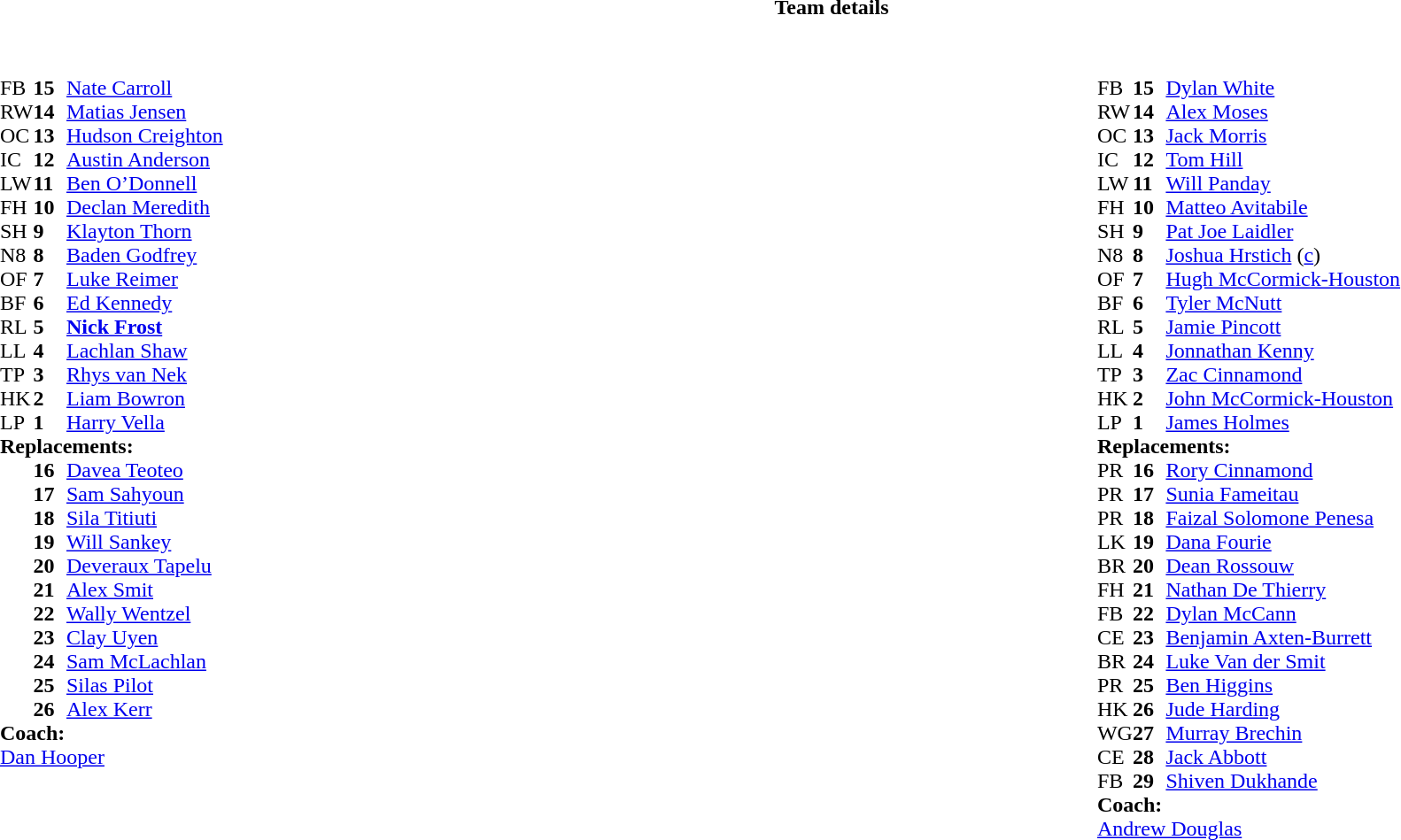<table class="collapsible collapsed" border="0" style="width:100%;">
<tr>
<th>Team details</th>
</tr>
<tr>
<td><br><table style="width:100%">
<tr>
<td style="vertical-align:top;width:50%"><br><table cellspacing="0" cellpadding="0">
<tr>
<th width="25"></th>
<th width="25"></th>
</tr>
<tr>
<td>FB</td>
<td><strong>15</strong></td>
<td> <a href='#'>Nate Carroll</a></td>
</tr>
<tr>
<td>RW</td>
<td><strong>14</strong></td>
<td> <a href='#'>Matias Jensen</a></td>
</tr>
<tr>
<td>OC</td>
<td><strong>13</strong></td>
<td> <a href='#'>Hudson Creighton</a></td>
</tr>
<tr>
<td>IC</td>
<td><strong>12</strong></td>
<td> <a href='#'>Austin Anderson</a></td>
</tr>
<tr>
<td>LW</td>
<td><strong>11</strong></td>
<td> <a href='#'>Ben O’Donnell</a></td>
</tr>
<tr>
<td>FH</td>
<td><strong>10</strong></td>
<td> <a href='#'>Declan Meredith</a></td>
</tr>
<tr>
<td>SH</td>
<td><strong>9</strong></td>
<td> <a href='#'>Klayton Thorn</a></td>
</tr>
<tr>
<td>N8</td>
<td><strong>8</strong></td>
<td> <a href='#'>Baden Godfrey</a></td>
</tr>
<tr>
<td>OF</td>
<td><strong>7</strong></td>
<td> <a href='#'>Luke Reimer</a></td>
</tr>
<tr>
<td>BF</td>
<td><strong>6</strong></td>
<td> <a href='#'>Ed Kennedy</a></td>
</tr>
<tr>
<td>RL</td>
<td><strong>5</strong></td>
<td><strong> <a href='#'>Nick Frost</a></strong></td>
</tr>
<tr>
<td>LL</td>
<td><strong>4</strong></td>
<td> <a href='#'>Lachlan Shaw</a></td>
</tr>
<tr>
<td>TP</td>
<td><strong>3</strong></td>
<td> <a href='#'>Rhys van Nek</a></td>
</tr>
<tr>
<td>HK</td>
<td><strong>2</strong></td>
<td> <a href='#'>Liam Bowron</a></td>
</tr>
<tr>
<td>LP</td>
<td><strong>1</strong></td>
<td> <a href='#'>Harry Vella</a></td>
</tr>
<tr>
<td colspan="3"><strong>Replacements:</strong></td>
</tr>
<tr>
<td></td>
<td><strong>16</strong></td>
<td> <a href='#'>Davea Teoteo</a></td>
</tr>
<tr>
<td></td>
<td><strong>17</strong></td>
<td> <a href='#'>Sam Sahyoun</a></td>
</tr>
<tr>
<td></td>
<td><strong>18</strong></td>
<td> <a href='#'>Sila Titiuti</a></td>
</tr>
<tr>
<td></td>
<td><strong>19</strong></td>
<td> <a href='#'>Will Sankey</a></td>
</tr>
<tr>
<td></td>
<td><strong>20</strong></td>
<td> <a href='#'>Deveraux Tapelu</a></td>
</tr>
<tr>
<td></td>
<td><strong>21</strong></td>
<td> <a href='#'>Alex Smit</a></td>
</tr>
<tr>
<td></td>
<td><strong>22</strong></td>
<td> <a href='#'>Wally Wentzel</a></td>
</tr>
<tr>
<td></td>
<td><strong>23</strong></td>
<td> <a href='#'>Clay Uyen</a></td>
</tr>
<tr>
<td></td>
<td><strong>24</strong></td>
<td> <a href='#'>Sam McLachlan</a></td>
</tr>
<tr>
<td></td>
<td><strong>25</strong></td>
<td> <a href='#'>Silas Pilot</a></td>
</tr>
<tr>
<td></td>
<td><strong>26</strong></td>
<td> <a href='#'>Alex Kerr</a></td>
</tr>
<tr>
<td colspan="3"><strong>Coach:</strong></td>
</tr>
<tr>
<td colspan="3"> <a href='#'>Dan Hooper</a></td>
</tr>
</table>
</td>
<td style="vertical-align:top;width:50%"><br><table cellspacing="0" cellpadding="0" style="margin:auto">
<tr>
<th width="25"></th>
<th width="25"></th>
</tr>
<tr>
<td>FB</td>
<td><strong>15</strong></td>
<td><a href='#'>Dylan White</a></td>
</tr>
<tr>
<td>RW</td>
<td><strong>14</strong></td>
<td><a href='#'>Alex Moses</a></td>
</tr>
<tr>
<td>OC</td>
<td><strong>13</strong></td>
<td><a href='#'>Jack Morris</a></td>
</tr>
<tr>
<td>IC</td>
<td><strong>12</strong></td>
<td><a href='#'>Tom Hill</a></td>
</tr>
<tr>
<td>LW</td>
<td><strong>11</strong></td>
<td><a href='#'>Will Panday</a></td>
</tr>
<tr>
<td>FH</td>
<td><strong>10</strong></td>
<td><a href='#'>Matteo Avitabile</a></td>
</tr>
<tr>
<td>SH</td>
<td><strong>9</strong></td>
<td><a href='#'>Pat Joe Laidler</a></td>
</tr>
<tr>
<td>N8</td>
<td><strong>8</strong></td>
<td><a href='#'>Joshua Hrstich</a> (<a href='#'>c</a>)</td>
</tr>
<tr>
<td>OF</td>
<td><strong>7</strong></td>
<td><a href='#'>Hugh McCormick-Houston</a></td>
</tr>
<tr>
<td>BF</td>
<td><strong>6</strong></td>
<td><a href='#'>Tyler McNutt</a></td>
</tr>
<tr>
<td>RL</td>
<td><strong>5</strong></td>
<td><a href='#'>Jamie Pincott</a></td>
</tr>
<tr>
<td>LL</td>
<td><strong>4</strong></td>
<td><a href='#'>Jonnathan Kenny</a></td>
</tr>
<tr>
<td>TP</td>
<td><strong>3</strong></td>
<td><a href='#'>Zac Cinnamond</a></td>
</tr>
<tr>
<td>HK</td>
<td><strong>2</strong></td>
<td><a href='#'>John McCormick-Houston</a></td>
</tr>
<tr>
<td>LP</td>
<td><strong>1</strong></td>
<td><a href='#'>James Holmes</a></td>
</tr>
<tr>
<td colspan="3"><strong>Replacements:</strong></td>
</tr>
<tr>
<td>PR</td>
<td><strong>16</strong></td>
<td><a href='#'>Rory Cinnamond</a></td>
</tr>
<tr>
<td>PR</td>
<td><strong>17</strong></td>
<td><a href='#'>Sunia Fameitau</a></td>
</tr>
<tr>
<td>PR</td>
<td><strong>18</strong></td>
<td><a href='#'>Faizal Solomone Penesa</a></td>
</tr>
<tr>
<td>LK</td>
<td><strong>19</strong></td>
<td><a href='#'>Dana Fourie</a></td>
</tr>
<tr>
<td>BR</td>
<td><strong>20</strong></td>
<td><a href='#'>Dean Rossouw</a></td>
</tr>
<tr>
<td>FH</td>
<td><strong>21</strong></td>
<td><a href='#'>Nathan De Thierry</a></td>
</tr>
<tr>
<td>FB</td>
<td><strong>22</strong></td>
<td><a href='#'>Dylan McCann</a></td>
</tr>
<tr>
<td>CE</td>
<td><strong>23</strong></td>
<td><a href='#'>Benjamin Axten-Burrett</a></td>
</tr>
<tr>
<td>BR</td>
<td><strong>24</strong></td>
<td><a href='#'>Luke Van der Smit</a></td>
</tr>
<tr>
<td>PR</td>
<td><strong>25</strong></td>
<td><a href='#'>Ben Higgins</a></td>
</tr>
<tr>
<td>HK</td>
<td><strong>26</strong></td>
<td><a href='#'>Jude Harding</a></td>
</tr>
<tr>
<td>WG</td>
<td><strong>27</strong></td>
<td><a href='#'>Murray Brechin</a></td>
</tr>
<tr>
<td>CE</td>
<td><strong>28</strong></td>
<td><a href='#'>Jack Abbott</a></td>
</tr>
<tr>
<td>FB</td>
<td><strong>29</strong></td>
<td><a href='#'>Shiven Dukhande</a></td>
</tr>
<tr>
<td colspan="3"><strong>Coach:</strong></td>
</tr>
<tr>
<td colspan="4"> <a href='#'>Andrew Douglas</a></td>
</tr>
</table>
</td>
</tr>
</table>
</td>
</tr>
</table>
